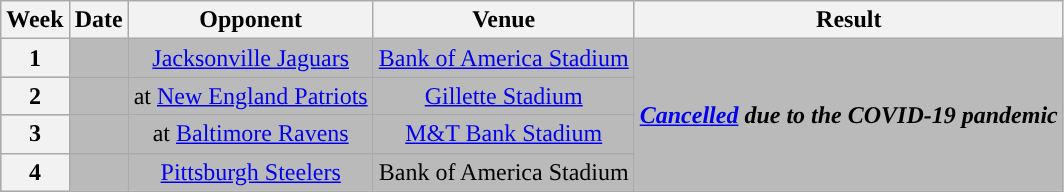<table class="wikitable" style="text-align:center">
<tr>
<th>Week</th>
<th>Date</th>
<th>Opponent</th>
<th>Venue</th>
<th>Result</th>
</tr>
<tr style="background:#bababa">
<th>1</th>
<td></td>
<td><a href='#'>Jacksonville Jaguars</a></td>
<td><a href='#'>Bank of America Stadium</a></td>
<td rowspan=4><strong><em><a href='#'>Cancelled</a> due to the COVID-19 pandemic</em></strong></td>
</tr>
<tr style="background:#bababa">
<th>2</th>
<td></td>
<td>at <a href='#'>New England Patriots</a></td>
<td><a href='#'>Gillette Stadium</a></td>
</tr>
<tr style="background:#bababa">
<th>3</th>
<td></td>
<td>at <a href='#'>Baltimore Ravens</a></td>
<td><a href='#'>M&T Bank Stadium</a></td>
</tr>
<tr style="background:#bababa">
<th>4</th>
<td></td>
<td><a href='#'>Pittsburgh Steelers</a></td>
<td>Bank of America Stadium</td>
</tr>
</table>
